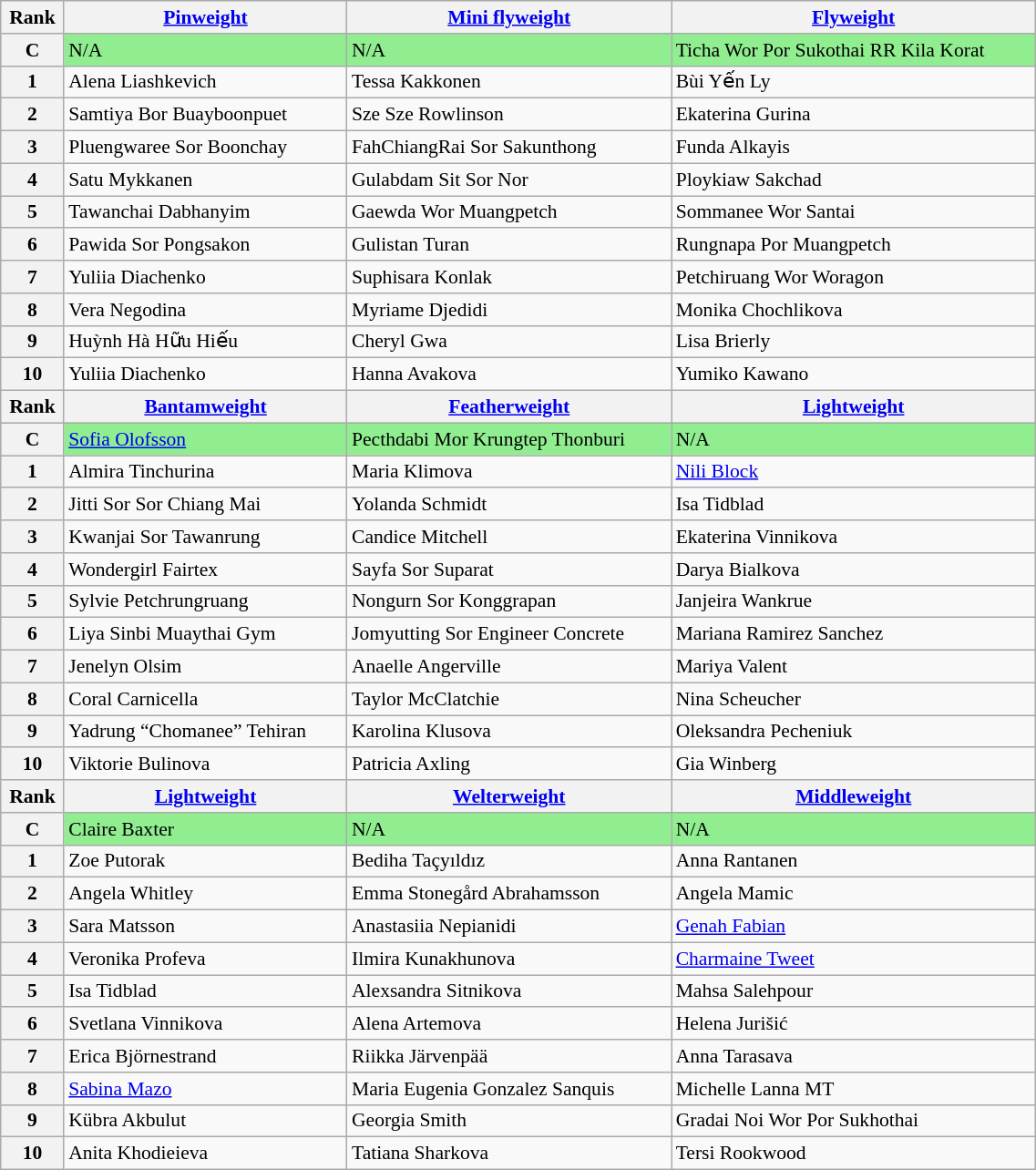<table class="wikitable" style="width:60%; text-align:left; font-size:90%;">
<tr>
<th>Rank</th>
<th><a href='#'>Pinweight</a></th>
<th><a href='#'>Mini flyweight</a></th>
<th><a href='#'>Flyweight</a></th>
</tr>
<tr style="background:lightgreen;">
<th scope="row">C</th>
<td>N/A</td>
<td>N/A</td>
<td> Ticha Wor Por Sukothai RR Kila Korat</td>
</tr>
<tr>
<th scope="row">1</th>
<td> Alena Liashkevich</td>
<td> Tessa Kakkonen</td>
<td> Bùi Yến Ly</td>
</tr>
<tr>
<th scope="row">2</th>
<td> Samtiya Bor Buayboonpuet</td>
<td> Sze Sze Rowlinson</td>
<td> Ekaterina Gurina</td>
</tr>
<tr>
<th scope="row">3</th>
<td> Pluengwaree Sor Boonchay</td>
<td> FahChiangRai Sor Sakunthong</td>
<td> Funda Alkayis</td>
</tr>
<tr>
<th scope="row">4</th>
<td> Satu Mykkanen</td>
<td> Gulabdam Sit Sor Nor</td>
<td> Ploykiaw Sakchad</td>
</tr>
<tr>
<th scope="row">5</th>
<td> Tawanchai Dabhanyim</td>
<td> Gaewda Wor Muangpetch</td>
<td> Sommanee Wor Santai</td>
</tr>
<tr>
<th scope="row">6</th>
<td> Pawida Sor Pongsakon</td>
<td> Gulistan Turan</td>
<td> Rungnapa Por Muangpetch</td>
</tr>
<tr>
<th scope="row">7</th>
<td> Yuliia Diachenko</td>
<td> Suphisara Konlak</td>
<td> Petchiruang Wor Woragon</td>
</tr>
<tr>
<th scope="row">8</th>
<td> Vera Negodina</td>
<td> Myriame Djedidi</td>
<td> Monika Chochlikova</td>
</tr>
<tr>
<th scope="row">9</th>
<td> Huỳnh Hà Hữu Hiếu</td>
<td> Cheryl Gwa</td>
<td> Lisa Brierly</td>
</tr>
<tr>
<th scope="row">10</th>
<td> Yuliia Diachenko</td>
<td> Hanna Avakova</td>
<td> Yumiko Kawano</td>
</tr>
<tr>
<th>Rank</th>
<th><a href='#'>Bantamweight</a></th>
<th><a href='#'>Featherweight</a></th>
<th><a href='#'>Lightweight</a></th>
</tr>
<tr style="background:lightgreen;">
<th scope="row">C</th>
<td> <a href='#'>Sofia Olofsson</a></td>
<td> Pecthdabi Mor Krungtep Thonburi</td>
<td>N/A</td>
</tr>
<tr>
<th scope="row">1</th>
<td> Almira Tinchurina</td>
<td> Maria Klimova</td>
<td> <a href='#'>Nili Block</a></td>
</tr>
<tr>
<th scope="row">2</th>
<td> Jitti Sor Sor Chiang Mai</td>
<td> Yolanda Schmidt</td>
<td> Isa Tidblad</td>
</tr>
<tr>
<th scope="row">3</th>
<td> Kwanjai Sor Tawanrung</td>
<td> Candice Mitchell</td>
<td> Ekaterina Vinnikova</td>
</tr>
<tr>
<th scope="row">4</th>
<td> Wondergirl Fairtex</td>
<td> Sayfa Sor Suparat</td>
<td> Darya Bialkova</td>
</tr>
<tr>
<th scope="row">5</th>
<td> Sylvie Petchrungruang</td>
<td> Nongurn Sor Konggrapan</td>
<td> Janjeira Wankrue</td>
</tr>
<tr>
<th scope="row">6</th>
<td> Liya Sinbi Muaythai Gym</td>
<td> Jomyutting Sor Engineer Concrete</td>
<td> Mariana Ramirez Sanchez</td>
</tr>
<tr>
<th scope="row">7</th>
<td> Jenelyn Olsim</td>
<td> Anaelle Angerville</td>
<td> Mariya Valent</td>
</tr>
<tr>
<th scope="row">8</th>
<td> Coral Carnicella</td>
<td> Taylor McClatchie</td>
<td> Nina Scheucher</td>
</tr>
<tr>
<th scope="row">9</th>
<td> Yadrung “Chomanee” Tehiran</td>
<td> Karolina Klusova</td>
<td> Oleksandra Pecheniuk</td>
</tr>
<tr>
<th scope="row">10</th>
<td> Viktorie Bulinova</td>
<td> Patricia Axling</td>
<td> Gia Winberg</td>
</tr>
<tr>
<th>Rank</th>
<th><a href='#'>Lightweight</a></th>
<th><a href='#'>Welterweight</a></th>
<th><a href='#'>Middleweight</a></th>
</tr>
<tr style="background:lightgreen;">
<th scope="row">C</th>
<td> Claire Baxter</td>
<td>N/A</td>
<td>N/A</td>
</tr>
<tr>
<th scope="row">1</th>
<td> Zoe Putorak</td>
<td> Bediha Taçyıldız</td>
<td> Anna Rantanen</td>
</tr>
<tr>
<th scope="row">2</th>
<td> Angela Whitley</td>
<td> Emma Stonegård Abrahamsson</td>
<td> Angela Mamic</td>
</tr>
<tr>
<th scope="row">3</th>
<td> Sara Matsson</td>
<td> Anastasiia Nepianidi</td>
<td> <a href='#'>Genah Fabian</a></td>
</tr>
<tr>
<th scope="row">4</th>
<td> Veronika Profeva</td>
<td> Ilmira Kunakhunova</td>
<td> <a href='#'>Charmaine Tweet</a></td>
</tr>
<tr>
<th scope="row">5</th>
<td> Isa Tidblad</td>
<td> Alexsandra Sitnikova</td>
<td> Mahsa Salehpour</td>
</tr>
<tr>
<th scope="row">6</th>
<td> Svetlana Vinnikova</td>
<td> Alena Artemova</td>
<td> Helena Jurišić</td>
</tr>
<tr>
<th scope="row">7</th>
<td> Erica Björnestrand</td>
<td> Riikka Järvenpää</td>
<td> Anna Tarasava</td>
</tr>
<tr>
<th scope="row">8</th>
<td> <a href='#'>Sabina Mazo</a></td>
<td> Maria Eugenia Gonzalez Sanquis</td>
<td> Michelle Lanna MT</td>
</tr>
<tr>
<th scope="row">9</th>
<td> Kübra Akbulut</td>
<td> Georgia Smith</td>
<td> Gradai Noi Wor Por Sukhothai</td>
</tr>
<tr>
<th scope="row">10</th>
<td> Anita Khodieieva</td>
<td> Tatiana Sharkova</td>
<td> Tersi Rookwood</td>
</tr>
</table>
